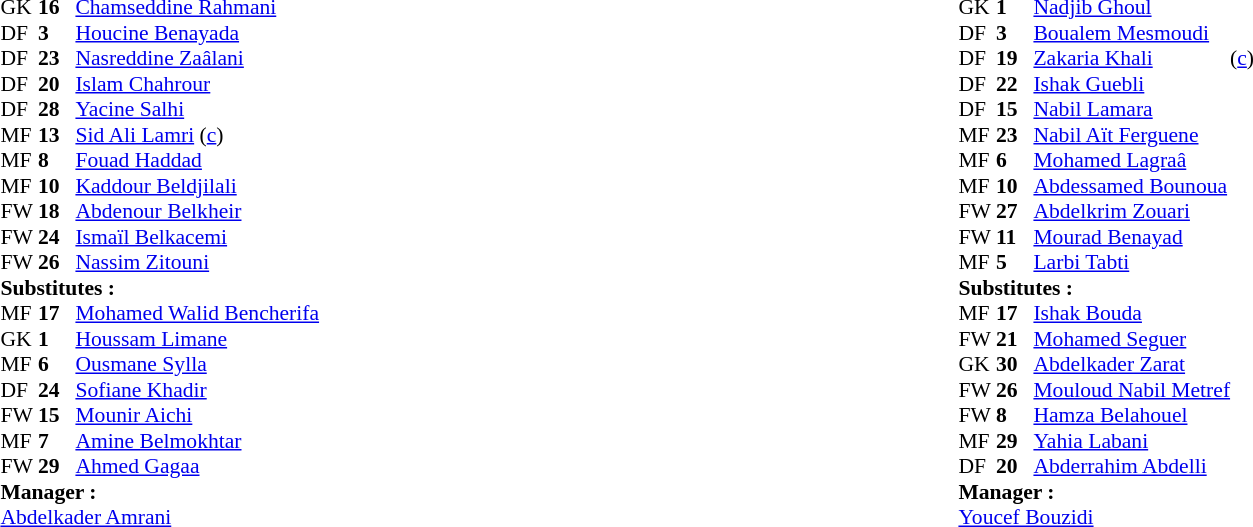<table width="100%">
<tr>
<td valign="top" width="50%"><br><table style="font-size: 90%" cellspacing="0" cellpadding="0" align="center">
<tr>
<th width="25"></th>
<th width="25"></th>
</tr>
<tr>
<td>GK</td>
<td><strong>16</strong></td>
<td> <a href='#'>Chamseddine Rahmani</a></td>
</tr>
<tr>
<td>DF</td>
<td><strong>3</strong></td>
<td> <a href='#'>Houcine Benayada</a></td>
</tr>
<tr>
<td>DF</td>
<td><strong>23</strong></td>
<td> <a href='#'>Nasreddine Zaâlani</a></td>
</tr>
<tr>
<td>DF</td>
<td><strong>20</strong></td>
<td> <a href='#'>Islam Chahrour</a></td>
</tr>
<tr>
<td>DF</td>
<td><strong>28</strong></td>
<td> <a href='#'>Yacine Salhi</a></td>
</tr>
<tr>
<td>MF</td>
<td><strong>13</strong></td>
<td> <a href='#'>Sid Ali Lamri</a> (<a href='#'>c</a>)</td>
</tr>
<tr>
<td>MF</td>
<td><strong>8</strong></td>
<td> <a href='#'>Fouad Haddad</a></td>
</tr>
<tr>
<td>MF</td>
<td><strong>10</strong></td>
<td> <a href='#'>Kaddour Beldjilali</a></td>
<td></td>
<td></td>
</tr>
<tr>
<td>FW</td>
<td><strong>18</strong></td>
<td> <a href='#'>Abdenour Belkheir</a></td>
</tr>
<tr>
<td>FW</td>
<td><strong>24</strong></td>
<td> <a href='#'>Ismaïl Belkacemi</a></td>
<td></td>
<td></td>
</tr>
<tr>
<td>FW</td>
<td><strong>26</strong></td>
<td> <a href='#'>Nassim Zitouni</a></td>
<td></td>
<td></td>
</tr>
<tr>
<td colspan=3><strong>Substitutes : </strong></td>
</tr>
<tr>
<td>MF</td>
<td><strong>17</strong></td>
<td> <a href='#'>Mohamed Walid Bencherifa</a></td>
<td></td>
<td></td>
</tr>
<tr>
<td>GK</td>
<td><strong>1</strong></td>
<td> <a href='#'>Houssam Limane</a></td>
</tr>
<tr>
<td>MF</td>
<td><strong>6</strong></td>
<td> <a href='#'>Ousmane Sylla</a></td>
</tr>
<tr>
<td>DF</td>
<td><strong>24</strong></td>
<td> <a href='#'>Sofiane Khadir</a></td>
</tr>
<tr>
<td>FW</td>
<td><strong>15</strong></td>
<td> <a href='#'>Mounir Aichi</a></td>
<td></td>
<td></td>
</tr>
<tr>
<td>MF</td>
<td><strong>7</strong></td>
<td> <a href='#'>Amine Belmokhtar</a></td>
<td></td>
<td></td>
</tr>
<tr>
<td>FW</td>
<td><strong>29</strong></td>
<td> <a href='#'>Ahmed Gagaa</a></td>
</tr>
<tr>
<td colspan=3><strong>Manager :</strong></td>
</tr>
<tr>
<td colspan=4> <a href='#'>Abdelkader Amrani</a></td>
</tr>
</table>
</td>
<td valign="top" width="50%"><br><table style="font-size: 90%" cellspacing="0" cellpadding="0"  align="center">
<tr>
<th width=25></th>
<th width=25></th>
</tr>
<tr>
<td>GK</td>
<td><strong>1</strong></td>
<td> <a href='#'>Nadjib Ghoul</a></td>
</tr>
<tr>
<td>DF</td>
<td><strong>3</strong></td>
<td> <a href='#'>Boualem Mesmoudi</a></td>
</tr>
<tr>
<td>DF</td>
<td><strong>19</strong></td>
<td> <a href='#'>Zakaria Khali</a></td>
<td> (<a href='#'>c</a>)</td>
</tr>
<tr>
<td>DF</td>
<td><strong>22</strong></td>
<td> <a href='#'>Ishak Guebli</a></td>
</tr>
<tr>
<td>DF</td>
<td><strong>15</strong></td>
<td> <a href='#'>Nabil Lamara</a></td>
</tr>
<tr>
<td>MF</td>
<td><strong>23</strong></td>
<td> <a href='#'>Nabil Aït Ferguene</a></td>
</tr>
<tr>
<td>MF</td>
<td><strong>6</strong></td>
<td> <a href='#'>Mohamed Lagraâ</a></td>
</tr>
<tr>
<td>MF</td>
<td><strong>10</strong></td>
<td> <a href='#'>Abdessamed Bounoua</a></td>
<td></td>
</tr>
<tr>
<td>FW</td>
<td><strong>27</strong></td>
<td> <a href='#'>Abdelkrim Zouari</a></td>
<td></td>
<td></td>
</tr>
<tr>
<td>FW</td>
<td><strong>11</strong></td>
<td> <a href='#'>Mourad Benayad</a></td>
<td></td>
<td></td>
</tr>
<tr>
<td>MF</td>
<td><strong>5</strong></td>
<td> <a href='#'>Larbi Tabti</a></td>
<td></td>
<td></td>
</tr>
<tr>
<td colspan=3><strong>Substitutes : </strong></td>
</tr>
<tr>
<td>MF</td>
<td><strong>17</strong></td>
<td> <a href='#'>Ishak Bouda</a></td>
<td></td>
<td></td>
</tr>
<tr>
<td>FW</td>
<td><strong>21</strong></td>
<td> <a href='#'>Mohamed Seguer</a></td>
<td></td>
<td></td>
</tr>
<tr>
<td>GK</td>
<td><strong>30</strong></td>
<td> <a href='#'>Abdelkader Zarat</a></td>
</tr>
<tr>
<td>FW</td>
<td><strong>26</strong></td>
<td> <a href='#'>Mouloud Nabil Metref</a></td>
<td></td>
<td></td>
</tr>
<tr>
<td>FW</td>
<td><strong>8</strong></td>
<td> <a href='#'>Hamza Belahouel</a></td>
</tr>
<tr>
<td>MF</td>
<td><strong>29</strong></td>
<td> <a href='#'>Yahia Labani</a></td>
</tr>
<tr>
<td>DF</td>
<td><strong>20</strong></td>
<td> <a href='#'>Abderrahim Abdelli</a></td>
</tr>
<tr>
<td colspan=3><strong>Manager :</strong></td>
</tr>
<tr>
<td colspan=4> <a href='#'>Youcef Bouzidi</a></td>
</tr>
</table>
</td>
</tr>
</table>
